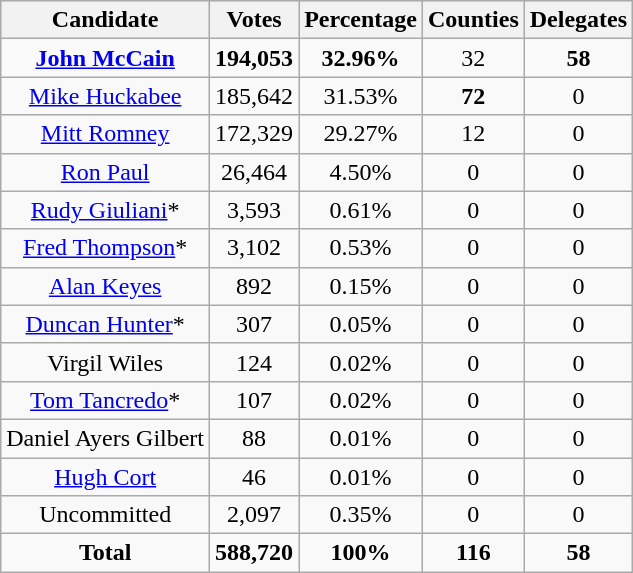<table class="wikitable" style="text-align:center;">
<tr style="background-color:#E9E9E9">
<th>Candidate</th>
<th>Votes</th>
<th>Percentage</th>
<th>Counties</th>
<th>Delegates</th>
</tr>
<tr>
<td><strong><a href='#'>John McCain</a></strong></td>
<td><strong>194,053</strong></td>
<td><strong>32.96%</strong></td>
<td>32</td>
<td><strong>58</strong></td>
</tr>
<tr>
<td><a href='#'>Mike Huckabee</a></td>
<td>185,642</td>
<td>31.53%</td>
<td><strong>72</strong></td>
<td>0</td>
</tr>
<tr>
<td><a href='#'>Mitt Romney</a></td>
<td>172,329</td>
<td>29.27%</td>
<td>12</td>
<td>0</td>
</tr>
<tr>
<td><a href='#'>Ron Paul</a></td>
<td>26,464</td>
<td>4.50%</td>
<td>0</td>
<td>0</td>
</tr>
<tr>
<td><a href='#'>Rudy Giuliani</a>*</td>
<td>3,593</td>
<td>0.61%</td>
<td>0</td>
<td>0</td>
</tr>
<tr>
<td><a href='#'>Fred Thompson</a>*</td>
<td>3,102</td>
<td>0.53%</td>
<td>0</td>
<td>0</td>
</tr>
<tr>
<td><a href='#'>Alan Keyes</a></td>
<td>892</td>
<td>0.15%</td>
<td>0</td>
<td>0</td>
</tr>
<tr>
<td><a href='#'>Duncan Hunter</a>*</td>
<td>307</td>
<td>0.05%</td>
<td>0</td>
<td>0</td>
</tr>
<tr>
<td>Virgil Wiles</td>
<td>124</td>
<td>0.02%</td>
<td>0</td>
<td>0</td>
</tr>
<tr>
<td><a href='#'>Tom Tancredo</a>*</td>
<td>107</td>
<td>0.02%</td>
<td>0</td>
<td>0</td>
</tr>
<tr>
<td>Daniel Ayers Gilbert</td>
<td>88</td>
<td>0.01%</td>
<td>0</td>
<td>0</td>
</tr>
<tr>
<td><a href='#'>Hugh Cort</a></td>
<td>46</td>
<td>0.01%</td>
<td>0</td>
<td>0</td>
</tr>
<tr>
<td>Uncommitted</td>
<td>2,097</td>
<td>0.35%</td>
<td>0</td>
<td>0</td>
</tr>
<tr>
<td><strong>Total</strong></td>
<td><strong>588,720</strong></td>
<td><strong>100%</strong></td>
<td><strong>116</strong></td>
<td><strong>58</strong></td>
</tr>
</table>
